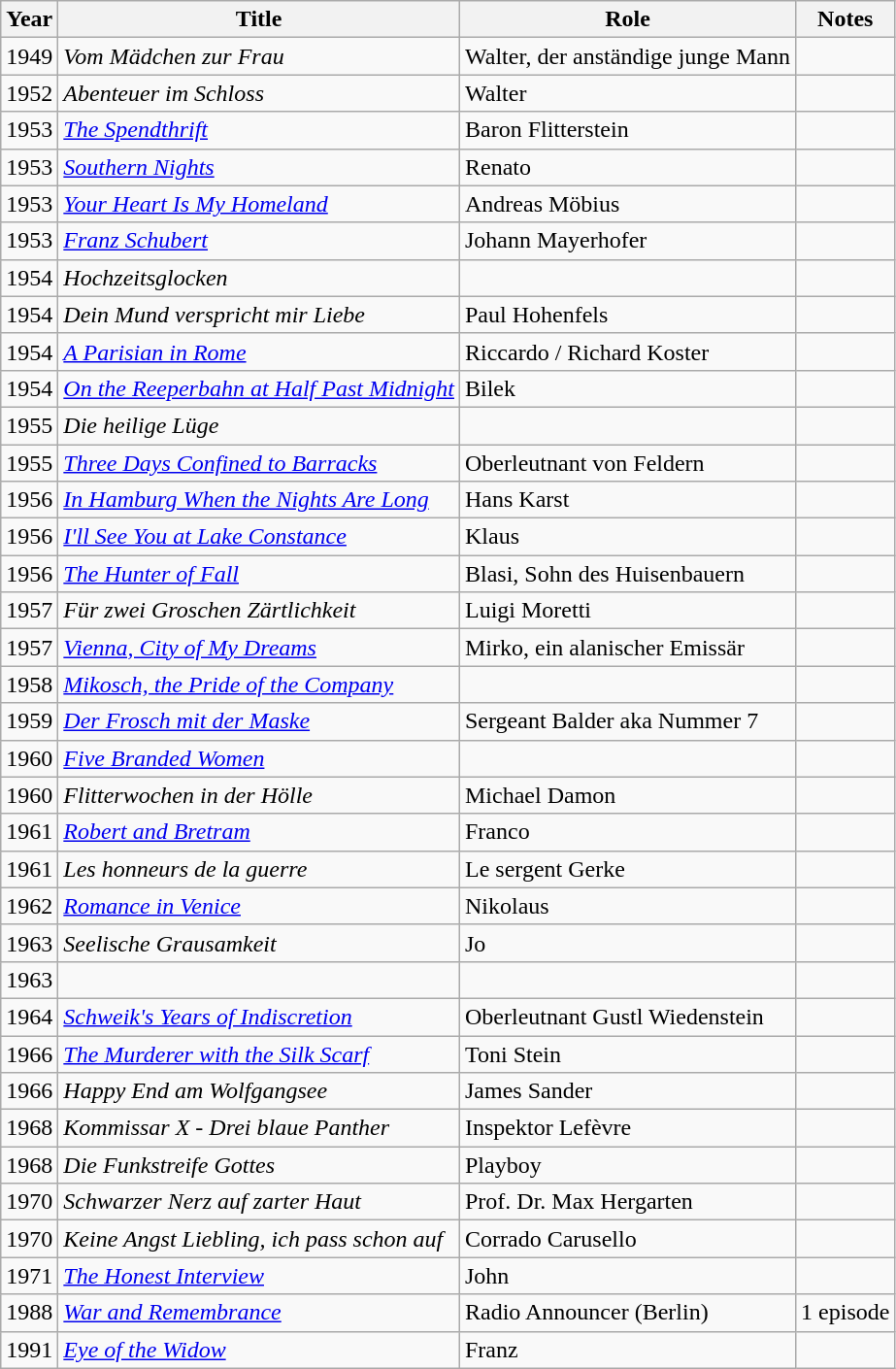<table class="wikitable">
<tr>
<th>Year</th>
<th>Title</th>
<th>Role</th>
<th>Notes</th>
</tr>
<tr>
<td>1949</td>
<td><em>Vom Mädchen zur Frau</em></td>
<td>Walter, der anständige junge Mann</td>
<td></td>
</tr>
<tr>
<td>1952</td>
<td><em>Abenteuer im Schloss</em></td>
<td>Walter</td>
<td></td>
</tr>
<tr>
<td>1953</td>
<td><em><a href='#'>The Spendthrift</a></em></td>
<td>Baron Flitterstein</td>
<td></td>
</tr>
<tr>
<td>1953</td>
<td><em><a href='#'>Southern Nights</a></em></td>
<td>Renato</td>
<td></td>
</tr>
<tr>
<td>1953</td>
<td><em><a href='#'>Your Heart Is My Homeland</a></em></td>
<td>Andreas Möbius</td>
<td></td>
</tr>
<tr>
<td>1953</td>
<td><em><a href='#'>Franz Schubert</a></em></td>
<td>Johann Mayerhofer</td>
<td></td>
</tr>
<tr>
<td>1954</td>
<td><em>Hochzeitsglocken</em></td>
<td></td>
<td></td>
</tr>
<tr>
<td>1954</td>
<td><em>Dein Mund verspricht mir Liebe</em></td>
<td>Paul Hohenfels</td>
<td></td>
</tr>
<tr>
<td>1954</td>
<td><em><a href='#'>A Parisian in Rome</a></em></td>
<td>Riccardo / Richard Koster</td>
<td></td>
</tr>
<tr>
<td>1954</td>
<td><em><a href='#'>On the Reeperbahn at Half Past Midnight</a></em></td>
<td>Bilek</td>
<td></td>
</tr>
<tr>
<td>1955</td>
<td><em>Die heilige Lüge</em></td>
<td></td>
<td></td>
</tr>
<tr>
<td>1955</td>
<td><em><a href='#'>Three Days Confined to Barracks</a></em></td>
<td>Oberleutnant von Feldern</td>
<td></td>
</tr>
<tr>
<td>1956</td>
<td><em><a href='#'>In Hamburg When the Nights Are Long</a></em></td>
<td>Hans Karst</td>
<td></td>
</tr>
<tr>
<td>1956</td>
<td><em><a href='#'>I'll See You at Lake Constance</a></em></td>
<td>Klaus</td>
<td></td>
</tr>
<tr>
<td>1956</td>
<td><em><a href='#'>The Hunter of Fall</a></em></td>
<td>Blasi, Sohn des Huisenbauern</td>
<td></td>
</tr>
<tr>
<td>1957</td>
<td><em>Für zwei Groschen Zärtlichkeit</em></td>
<td>Luigi Moretti</td>
<td></td>
</tr>
<tr>
<td>1957</td>
<td><em><a href='#'>Vienna, City of My Dreams</a></em></td>
<td>Mirko, ein alanischer Emissär</td>
<td></td>
</tr>
<tr>
<td>1958</td>
<td><em><a href='#'>Mikosch, the Pride of the Company</a></em></td>
<td></td>
<td></td>
</tr>
<tr>
<td>1959</td>
<td><em><a href='#'>Der Frosch mit der Maske</a></em></td>
<td>Sergeant Balder aka Nummer 7</td>
<td></td>
</tr>
<tr>
<td>1960</td>
<td><em><a href='#'>Five Branded Women</a></em></td>
<td></td>
<td></td>
</tr>
<tr>
<td>1960</td>
<td><em>Flitterwochen in der Hölle</em></td>
<td>Michael Damon</td>
<td></td>
</tr>
<tr>
<td>1961</td>
<td><em><a href='#'>Robert and Bretram</a></em></td>
<td>Franco</td>
<td></td>
</tr>
<tr>
<td>1961</td>
<td><em>Les honneurs de la guerre</em></td>
<td>Le sergent Gerke</td>
<td></td>
</tr>
<tr>
<td>1962</td>
<td><em><a href='#'>Romance in Venice</a></em></td>
<td>Nikolaus</td>
<td></td>
</tr>
<tr>
<td>1963</td>
<td><em>Seelische Grausamkeit</em></td>
<td>Jo</td>
<td></td>
</tr>
<tr>
<td>1963</td>
<td><em></em></td>
<td></td>
<td></td>
</tr>
<tr>
<td>1964</td>
<td><em><a href='#'>Schweik's Years of Indiscretion</a></em></td>
<td>Oberleutnant Gustl Wiedenstein</td>
<td></td>
</tr>
<tr>
<td>1966</td>
<td><em><a href='#'>The Murderer with the Silk Scarf</a></em></td>
<td>Toni Stein</td>
<td></td>
</tr>
<tr>
<td>1966</td>
<td><em>Happy End am Wolfgangsee</em></td>
<td>James Sander</td>
<td></td>
</tr>
<tr>
<td>1968</td>
<td><em>Kommissar X - Drei blaue Panther</em></td>
<td>Inspektor Lefèvre</td>
<td></td>
</tr>
<tr>
<td>1968</td>
<td><em>Die Funkstreife Gottes</em></td>
<td>Playboy</td>
<td></td>
</tr>
<tr>
<td>1970</td>
<td><em>Schwarzer Nerz auf zarter Haut</em></td>
<td>Prof. Dr. Max Hergarten</td>
<td></td>
</tr>
<tr>
<td>1970</td>
<td><em>Keine Angst Liebling, ich pass schon auf</em></td>
<td>Corrado Carusello</td>
<td></td>
</tr>
<tr>
<td>1971</td>
<td><em><a href='#'>The Honest Interview</a></em></td>
<td>John</td>
<td></td>
</tr>
<tr>
<td>1988</td>
<td><em><a href='#'>War and Remembrance</a></em></td>
<td>Radio Announcer (Berlin)</td>
<td>1 episode</td>
</tr>
<tr>
<td>1991</td>
<td><em><a href='#'>Eye of the Widow</a></em></td>
<td>Franz</td>
<td></td>
</tr>
</table>
